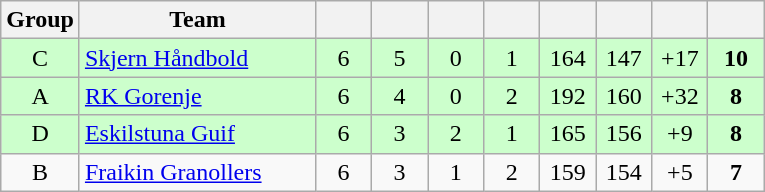<table class="wikitable" style="text-align:center;">
<tr>
<th width=30>Group</th>
<th width=150>Team</th>
<th width=30></th>
<th width=30></th>
<th width=30></th>
<th width=30></th>
<th width=30></th>
<th width=30></th>
<th width=30></th>
<th width=30></th>
</tr>
<tr bgcolor="#ccffcc">
<td>C</td>
<td align="left"> <a href='#'>Skjern Håndbold</a></td>
<td>6</td>
<td>5</td>
<td>0</td>
<td>1</td>
<td>164</td>
<td>147</td>
<td>+17</td>
<td><strong>10</strong></td>
</tr>
<tr bgcolor="#ccffcc">
<td>A</td>
<td align="left"> <a href='#'>RK Gorenje</a></td>
<td>6</td>
<td>4</td>
<td>0</td>
<td>2</td>
<td>192</td>
<td>160</td>
<td>+32</td>
<td><strong>8</strong></td>
</tr>
<tr bgcolor="#ccffcc">
<td>D</td>
<td align="left"> <a href='#'>Eskilstuna Guif</a></td>
<td>6</td>
<td>3</td>
<td>2</td>
<td>1</td>
<td>165</td>
<td>156</td>
<td>+9</td>
<td><strong>8</strong></td>
</tr>
<tr bgcolor=>
<td>B</td>
<td align="left"> <a href='#'>Fraikin Granollers</a></td>
<td>6</td>
<td>3</td>
<td>1</td>
<td>2</td>
<td>159</td>
<td>154</td>
<td>+5</td>
<td><strong>7</strong></td>
</tr>
</table>
